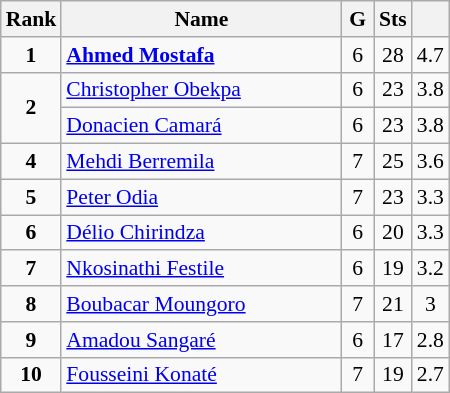<table class="wikitable" style="text-align:center; font-size:90%;">
<tr>
<th width=10px>Rank</th>
<th width=180px>Name</th>
<th width=15px>G</th>
<th width=10px>Sts</th>
<th width=10px></th>
</tr>
<tr>
<td><strong>1</strong></td>
<td align=left> <strong><a href='#'>Ahmed Mostafa</a></strong></td>
<td>6</td>
<td>28</td>
<td>4.7</td>
</tr>
<tr>
<td rowspan=2><strong>2</strong></td>
<td align=left> <a href='#'>Christopher Obekpa</a></td>
<td>6</td>
<td>23</td>
<td>3.8</td>
</tr>
<tr>
<td align=left> <a href='#'>Donacien Camará</a></td>
<td>6</td>
<td>23</td>
<td>3.8</td>
</tr>
<tr>
<td><strong>4</strong></td>
<td align=left> <a href='#'>Mehdi Berremila</a></td>
<td>7</td>
<td>25</td>
<td>3.6</td>
</tr>
<tr>
<td><strong>5</strong></td>
<td align=left> <a href='#'>Peter Odia</a></td>
<td>7</td>
<td>23</td>
<td>3.3</td>
</tr>
<tr>
<td><strong>6</strong></td>
<td align=left> <a href='#'>Délio Chirindza</a></td>
<td>6</td>
<td>20</td>
<td>3.3</td>
</tr>
<tr>
<td><strong>7</strong></td>
<td align=left> <a href='#'>Nkosinathi Festile</a></td>
<td>6</td>
<td>19</td>
<td>3.2</td>
</tr>
<tr>
<td><strong>8</strong></td>
<td align=left> <a href='#'>Boubacar Moungoro</a></td>
<td>7</td>
<td>21</td>
<td>3</td>
</tr>
<tr>
<td><strong>9</strong></td>
<td align=left> <a href='#'>Amadou Sangaré</a></td>
<td>6</td>
<td>17</td>
<td>2.8</td>
</tr>
<tr>
<td><strong>10</strong></td>
<td align=left> <a href='#'>Fousseini Konaté</a></td>
<td>7</td>
<td>19</td>
<td>2.7</td>
</tr>
</table>
